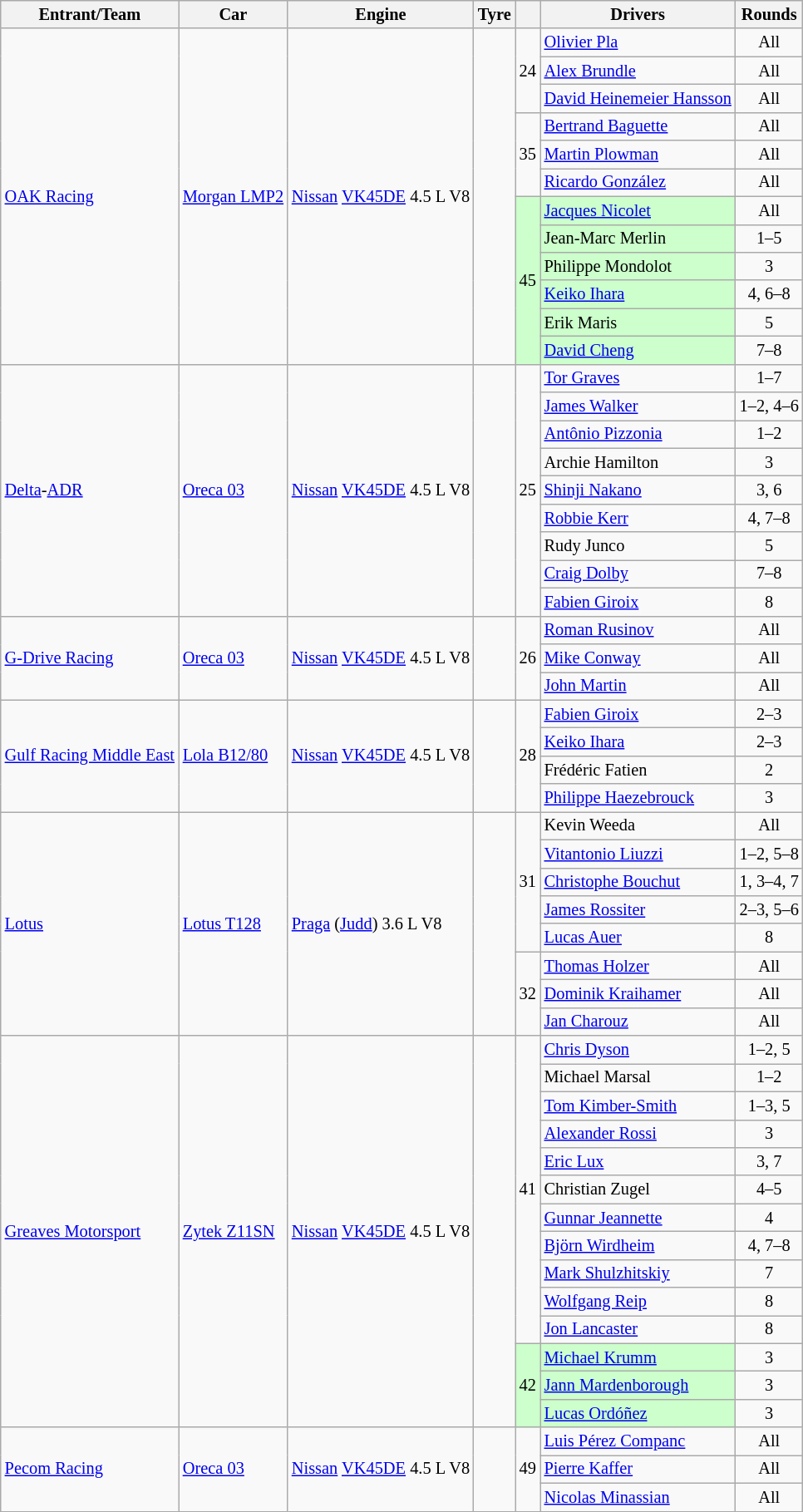<table class="wikitable" style="font-size: 85%">
<tr>
<th>Entrant/Team</th>
<th>Car</th>
<th>Engine</th>
<th>Tyre</th>
<th></th>
<th>Drivers</th>
<th>Rounds</th>
</tr>
<tr>
<td rowspan=12> <a href='#'>OAK Racing</a></td>
<td rowspan=12><a href='#'>Morgan LMP2</a></td>
<td rowspan=12><a href='#'>Nissan</a> <a href='#'>VK45DE</a> 4.5 L V8</td>
<td rowspan=12></td>
<td rowspan=3>24</td>
<td> <a href='#'>Olivier Pla</a></td>
<td align=center>All</td>
</tr>
<tr>
<td> <a href='#'>Alex Brundle</a></td>
<td align=center>All</td>
</tr>
<tr>
<td> <a href='#'>David Heinemeier Hansson</a></td>
<td align=center>All</td>
</tr>
<tr>
<td rowspan=3>35</td>
<td> <a href='#'>Bertrand Baguette</a></td>
<td align=center>All</td>
</tr>
<tr>
<td> <a href='#'>Martin Plowman</a></td>
<td align=center>All</td>
</tr>
<tr>
<td> <a href='#'>Ricardo González</a></td>
<td align=center>All</td>
</tr>
<tr>
<td rowspan=6 style="background:#ccffcc;">45</td>
<td style="background:#ccffcc;"> <a href='#'>Jacques Nicolet</a></td>
<td align=center>All</td>
</tr>
<tr>
<td style="background:#ccffcc;"> Jean-Marc Merlin</td>
<td align=center>1–5</td>
</tr>
<tr>
<td style="background:#ccffcc;"> Philippe Mondolot</td>
<td align=center>3</td>
</tr>
<tr>
<td style="background:#ccffcc;"> <a href='#'>Keiko Ihara</a></td>
<td align=center>4, 6–8</td>
</tr>
<tr>
<td style="background:#ccffcc;"> Erik Maris</td>
<td align=center>5</td>
</tr>
<tr>
<td style="background:#ccffcc;"> <a href='#'>David Cheng</a></td>
<td align=center>7–8</td>
</tr>
<tr>
<td rowspan=9> <a href='#'>Delta</a>-<a href='#'>ADR</a></td>
<td rowspan=9><a href='#'>Oreca 03</a></td>
<td rowspan=9><a href='#'>Nissan</a> <a href='#'>VK45DE</a> 4.5 L V8</td>
<td rowspan=9></td>
<td rowspan=9>25</td>
<td> <a href='#'>Tor Graves</a></td>
<td align=center>1–7</td>
</tr>
<tr>
<td> <a href='#'>James Walker</a></td>
<td align=center>1–2, 4–6</td>
</tr>
<tr>
<td> <a href='#'>Antônio Pizzonia</a></td>
<td align=center>1–2</td>
</tr>
<tr>
<td> Archie Hamilton</td>
<td align=center>3</td>
</tr>
<tr>
<td> <a href='#'>Shinji Nakano</a></td>
<td align=center>3, 6</td>
</tr>
<tr>
<td> <a href='#'>Robbie Kerr</a></td>
<td align=center>4, 7–8</td>
</tr>
<tr>
<td> Rudy Junco</td>
<td align=center>5</td>
</tr>
<tr>
<td> <a href='#'>Craig Dolby</a></td>
<td align=center>7–8</td>
</tr>
<tr>
<td> <a href='#'>Fabien Giroix</a></td>
<td align=center>8</td>
</tr>
<tr>
<td rowspan=3> <a href='#'>G-Drive Racing</a></td>
<td rowspan=3><a href='#'>Oreca 03</a></td>
<td rowspan=3><a href='#'>Nissan</a> <a href='#'>VK45DE</a> 4.5 L V8</td>
<td rowspan=3></td>
<td rowspan=3>26</td>
<td> <a href='#'>Roman Rusinov</a></td>
<td align=center>All</td>
</tr>
<tr>
<td> <a href='#'>Mike Conway</a></td>
<td align=center>All</td>
</tr>
<tr>
<td> <a href='#'>John Martin</a></td>
<td align=center>All</td>
</tr>
<tr>
<td rowspan=4> <a href='#'>Gulf Racing Middle East</a></td>
<td rowspan=4><a href='#'>Lola B12/80</a></td>
<td rowspan=4><a href='#'>Nissan</a> <a href='#'>VK45DE</a> 4.5 L V8</td>
<td rowspan=4></td>
<td rowspan=4>28</td>
<td> <a href='#'>Fabien Giroix</a></td>
<td align=center>2–3</td>
</tr>
<tr>
<td> <a href='#'>Keiko Ihara</a></td>
<td align=center>2–3</td>
</tr>
<tr>
<td> Frédéric Fatien</td>
<td align=center>2</td>
</tr>
<tr>
<td> <a href='#'>Philippe Haezebrouck</a></td>
<td align=center>3</td>
</tr>
<tr>
<td rowspan=8> <a href='#'>Lotus</a></td>
<td rowspan=8><a href='#'>Lotus T128</a></td>
<td rowspan=8><a href='#'>Praga</a> (<a href='#'>Judd</a>) 3.6 L V8</td>
<td rowspan=8></td>
<td rowspan=5>31</td>
<td> Kevin Weeda</td>
<td align=center>All</td>
</tr>
<tr>
<td> <a href='#'>Vitantonio Liuzzi</a></td>
<td align=center>1–2, 5–8</td>
</tr>
<tr>
<td> <a href='#'>Christophe Bouchut</a></td>
<td align=center>1, 3–4, 7</td>
</tr>
<tr>
<td> <a href='#'>James Rossiter</a></td>
<td align=center>2–3, 5–6</td>
</tr>
<tr>
<td> <a href='#'>Lucas Auer</a></td>
<td align=center>8</td>
</tr>
<tr>
<td rowspan=3>32</td>
<td> <a href='#'>Thomas Holzer</a></td>
<td align=center>All</td>
</tr>
<tr>
<td> <a href='#'>Dominik Kraihamer</a></td>
<td align=center>All</td>
</tr>
<tr>
<td> <a href='#'>Jan Charouz</a></td>
<td align=center>All</td>
</tr>
<tr>
<td rowspan=14> <a href='#'>Greaves Motorsport</a></td>
<td rowspan=14><a href='#'>Zytek Z11SN</a></td>
<td rowspan=14><a href='#'>Nissan</a> <a href='#'>VK45DE</a> 4.5 L V8</td>
<td rowspan=14></td>
<td rowspan=11>41</td>
<td> <a href='#'>Chris Dyson</a></td>
<td align=center>1–2, 5</td>
</tr>
<tr>
<td> Michael Marsal</td>
<td align=center>1–2</td>
</tr>
<tr>
<td> <a href='#'>Tom Kimber-Smith</a></td>
<td align=center>1–3, 5</td>
</tr>
<tr>
<td> <a href='#'>Alexander Rossi</a></td>
<td align=center>3</td>
</tr>
<tr>
<td> <a href='#'>Eric Lux</a></td>
<td align=center>3, 7</td>
</tr>
<tr>
<td> Christian Zugel</td>
<td align=center>4–5</td>
</tr>
<tr>
<td> <a href='#'>Gunnar Jeannette</a></td>
<td align=center>4</td>
</tr>
<tr>
<td> <a href='#'>Björn Wirdheim</a></td>
<td align=center>4, 7–8</td>
</tr>
<tr>
<td> <a href='#'>Mark Shulzhitskiy</a></td>
<td align=center>7</td>
</tr>
<tr>
<td> <a href='#'>Wolfgang Reip</a></td>
<td align=center>8</td>
</tr>
<tr>
<td> <a href='#'>Jon Lancaster</a></td>
<td align=center>8</td>
</tr>
<tr>
<td rowspan=3 style="background:#ccffcc;">42</td>
<td style="background:#ccffcc;"> <a href='#'>Michael Krumm</a></td>
<td align=center>3</td>
</tr>
<tr>
<td style="background:#ccffcc;"> <a href='#'>Jann Mardenborough</a></td>
<td align=center>3</td>
</tr>
<tr>
<td style="background:#ccffcc;"> <a href='#'>Lucas Ordóñez</a></td>
<td align=center>3</td>
</tr>
<tr>
<td rowspan=3> <a href='#'>Pecom Racing</a></td>
<td rowspan=3><a href='#'>Oreca 03</a></td>
<td rowspan=3><a href='#'>Nissan</a> <a href='#'>VK45DE</a> 4.5 L V8</td>
<td rowspan=3></td>
<td rowspan=3>49</td>
<td> <a href='#'>Luis Pérez Companc</a></td>
<td align=center>All</td>
</tr>
<tr>
<td> <a href='#'>Pierre Kaffer</a></td>
<td align=center>All</td>
</tr>
<tr>
<td> <a href='#'>Nicolas Minassian</a></td>
<td align=center>All</td>
</tr>
</table>
